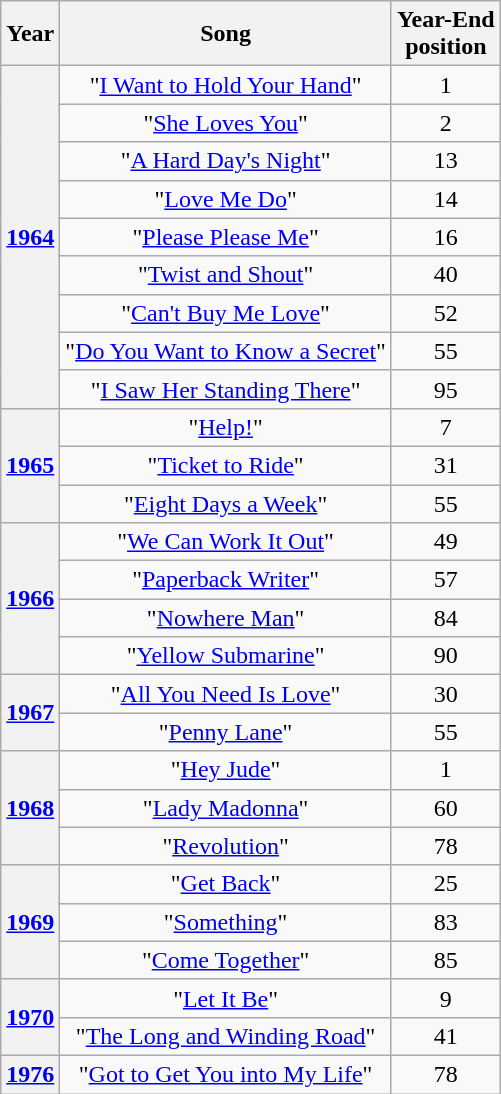<table class="wikitable plainrowheaders" style="text-align:center;" border="1">
<tr>
<th>Year</th>
<th>Song</th>
<th>Year-End<br>position</th>
</tr>
<tr>
<th scope="row" rowspan="9"><a href='#'>1964</a></th>
<td>"<a href='#'>I Want to Hold Your Hand</a>"</td>
<td>1</td>
</tr>
<tr>
<td>"<a href='#'>She Loves You</a>"</td>
<td>2</td>
</tr>
<tr>
<td>"<a href='#'>A Hard Day's Night</a>"</td>
<td>13</td>
</tr>
<tr>
<td>"<a href='#'>Love Me Do</a>"</td>
<td>14</td>
</tr>
<tr>
<td>"<a href='#'>Please Please Me</a>"</td>
<td>16</td>
</tr>
<tr>
<td>"<a href='#'>Twist and Shout</a>"</td>
<td>40</td>
</tr>
<tr>
<td>"<a href='#'>Can't Buy Me Love</a>"</td>
<td>52</td>
</tr>
<tr>
<td>"<a href='#'>Do You Want to Know a Secret</a>"</td>
<td>55</td>
</tr>
<tr>
<td>"<a href='#'>I Saw Her Standing There</a>"</td>
<td>95</td>
</tr>
<tr>
<th scope="row" rowspan="3"><a href='#'>1965</a></th>
<td>"<a href='#'>Help!</a>"</td>
<td>7</td>
</tr>
<tr>
<td>"<a href='#'>Ticket to Ride</a>"</td>
<td>31</td>
</tr>
<tr>
<td>"<a href='#'>Eight Days a Week</a>"</td>
<td>55</td>
</tr>
<tr>
<th scope="row" rowspan="4"><a href='#'>1966</a></th>
<td>"<a href='#'>We Can Work It Out</a>"</td>
<td>49</td>
</tr>
<tr>
<td>"<a href='#'>Paperback Writer</a>"</td>
<td>57</td>
</tr>
<tr>
<td>"<a href='#'>Nowhere Man</a>"</td>
<td>84</td>
</tr>
<tr>
<td>"<a href='#'>Yellow Submarine</a>"</td>
<td>90</td>
</tr>
<tr>
<th scope="row" rowspan="2"><a href='#'>1967</a></th>
<td>"<a href='#'>All You Need Is Love</a>"</td>
<td>30</td>
</tr>
<tr>
<td>"<a href='#'>Penny Lane</a>"</td>
<td>55</td>
</tr>
<tr>
<th scope="row" rowspan="3"><a href='#'>1968</a></th>
<td>"<a href='#'>Hey Jude</a>"</td>
<td>1</td>
</tr>
<tr>
<td>"<a href='#'>Lady Madonna</a>"</td>
<td>60</td>
</tr>
<tr>
<td>"<a href='#'>Revolution</a>"</td>
<td>78</td>
</tr>
<tr>
<th scope="row" rowspan="3"><a href='#'>1969</a></th>
<td>"<a href='#'>Get Back</a>"</td>
<td>25</td>
</tr>
<tr>
<td>"<a href='#'>Something</a>"</td>
<td>83</td>
</tr>
<tr>
<td>"<a href='#'>Come Together</a>"</td>
<td>85</td>
</tr>
<tr>
<th scope="row" rowspan="2"><a href='#'>1970</a></th>
<td>"<a href='#'>Let It Be</a>"</td>
<td>9</td>
</tr>
<tr>
<td>"<a href='#'>The Long and Winding Road</a>"</td>
<td>41</td>
</tr>
<tr>
<th scope="row"><a href='#'>1976</a></th>
<td>"<a href='#'>Got to Get You into My Life</a>"</td>
<td>78</td>
</tr>
</table>
